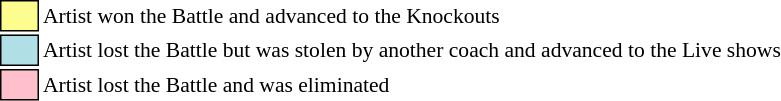<table class="toccolours" style="font-size: 90%; white-space: nowrap;">
<tr>
<td style="background:#fdfc8f; border:1px solid black;">      </td>
<td>Artist won the Battle and advanced to the Knockouts</td>
</tr>
<tr>
<td style="background:#b0e0e6; border:1px solid black;">      </td>
<td>Artist lost the Battle but was stolen by another coach and advanced to the Live shows</td>
</tr>
<tr>
<td style="background:pink; border:1px solid black;">      </td>
<td>Artist lost the Battle and was eliminated</td>
</tr>
</table>
